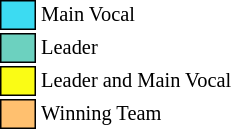<table class="toccolours" style="white-space: nowrap; font-size: 85%">
<tr>
<td style="background:#3cdbf2; border: 1px solid black">      </td>
<td>Main Vocal</td>
</tr>
<tr>
<td style="background:#6CD1BF; border: 1px solid black">      </td>
<td>Leader</td>
</tr>
<tr>
<td style="background:#fafc15; border: 1px solid black">      </td>
<td>Leader and Main Vocal</td>
</tr>
<tr>
<td style="background:#FFC06F; border: 1px solid black">      </td>
<td>Winning Team</td>
</tr>
</table>
